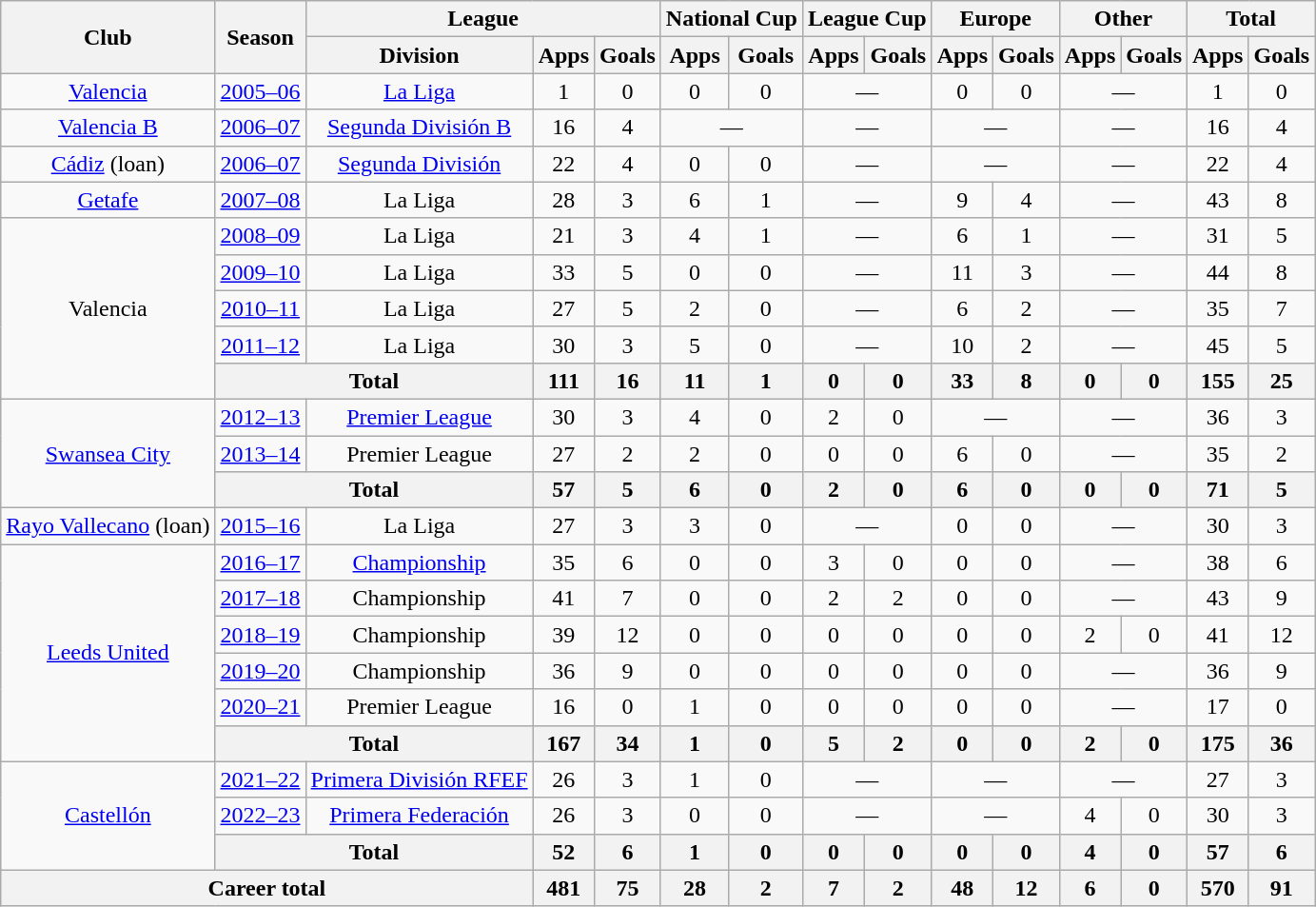<table class="wikitable" style="text-align:center">
<tr>
<th rowspan="2">Club</th>
<th rowspan="2">Season</th>
<th colspan="3">League</th>
<th colspan="2">National Cup</th>
<th colspan="2">League Cup</th>
<th colspan="2">Europe</th>
<th colspan="2">Other</th>
<th colspan="2">Total</th>
</tr>
<tr>
<th>Division</th>
<th>Apps</th>
<th>Goals</th>
<th>Apps</th>
<th>Goals</th>
<th>Apps</th>
<th>Goals</th>
<th>Apps</th>
<th>Goals</th>
<th>Apps</th>
<th>Goals</th>
<th>Apps</th>
<th>Goals</th>
</tr>
<tr>
<td><a href='#'>Valencia</a></td>
<td><a href='#'>2005–06</a></td>
<td><a href='#'>La Liga</a></td>
<td>1</td>
<td>0</td>
<td>0</td>
<td>0</td>
<td colspan="2">—</td>
<td>0</td>
<td>0</td>
<td colspan="2">—</td>
<td>1</td>
<td>0</td>
</tr>
<tr>
<td><a href='#'>Valencia B</a></td>
<td><a href='#'>2006–07</a></td>
<td><a href='#'>Segunda División B</a></td>
<td>16</td>
<td>4</td>
<td colspan="2">—</td>
<td colspan="2">—</td>
<td colspan="2">—</td>
<td colspan="2">—</td>
<td>16</td>
<td>4</td>
</tr>
<tr>
<td><a href='#'>Cádiz</a> (loan)</td>
<td><a href='#'>2006–07</a></td>
<td><a href='#'>Segunda División</a></td>
<td>22</td>
<td>4</td>
<td>0</td>
<td>0</td>
<td colspan="2">—</td>
<td colspan="2">—</td>
<td colspan="2">—</td>
<td>22</td>
<td>4</td>
</tr>
<tr>
<td><a href='#'>Getafe</a></td>
<td><a href='#'>2007–08</a></td>
<td>La Liga</td>
<td>28</td>
<td>3</td>
<td>6</td>
<td>1</td>
<td colspan="2">—</td>
<td>9</td>
<td>4</td>
<td colspan="2">—</td>
<td>43</td>
<td>8</td>
</tr>
<tr>
<td rowspan="5">Valencia</td>
<td><a href='#'>2008–09</a></td>
<td>La Liga</td>
<td>21</td>
<td>3</td>
<td>4</td>
<td>1</td>
<td colspan="2">—</td>
<td>6</td>
<td>1</td>
<td colspan="2">—</td>
<td>31</td>
<td>5</td>
</tr>
<tr>
<td><a href='#'>2009–10</a></td>
<td>La Liga</td>
<td>33</td>
<td>5</td>
<td>0</td>
<td>0</td>
<td colspan="2">—</td>
<td>11</td>
<td>3</td>
<td colspan="2">—</td>
<td>44</td>
<td>8</td>
</tr>
<tr>
<td><a href='#'>2010–11</a></td>
<td>La Liga</td>
<td>27</td>
<td>5</td>
<td>2</td>
<td>0</td>
<td colspan="2">—</td>
<td>6</td>
<td>2</td>
<td colspan="2">—</td>
<td>35</td>
<td>7</td>
</tr>
<tr>
<td><a href='#'>2011–12</a></td>
<td>La Liga</td>
<td>30</td>
<td>3</td>
<td>5</td>
<td>0</td>
<td colspan="2">—</td>
<td>10</td>
<td>2</td>
<td colspan="2">—</td>
<td>45</td>
<td>5</td>
</tr>
<tr>
<th colspan="2">Total</th>
<th>111</th>
<th>16</th>
<th>11</th>
<th>1</th>
<th>0</th>
<th>0</th>
<th>33</th>
<th>8</th>
<th>0</th>
<th>0</th>
<th>155</th>
<th>25</th>
</tr>
<tr>
<td rowspan="3"><a href='#'>Swansea City</a></td>
<td><a href='#'>2012–13</a></td>
<td><a href='#'>Premier League</a></td>
<td>30</td>
<td>3</td>
<td>4</td>
<td>0</td>
<td>2</td>
<td>0</td>
<td colspan="2">—</td>
<td colspan="2">—</td>
<td>36</td>
<td>3</td>
</tr>
<tr>
<td><a href='#'>2013–14</a></td>
<td>Premier League</td>
<td>27</td>
<td>2</td>
<td>2</td>
<td>0</td>
<td>0</td>
<td>0</td>
<td>6</td>
<td>0</td>
<td colspan="2">—</td>
<td>35</td>
<td>2</td>
</tr>
<tr>
<th colspan="2">Total</th>
<th>57</th>
<th>5</th>
<th>6</th>
<th>0</th>
<th>2</th>
<th>0</th>
<th>6</th>
<th>0</th>
<th>0</th>
<th>0</th>
<th>71</th>
<th>5</th>
</tr>
<tr>
<td><a href='#'>Rayo Vallecano</a> (loan)</td>
<td><a href='#'>2015–16</a></td>
<td>La Liga</td>
<td>27</td>
<td>3</td>
<td>3</td>
<td>0</td>
<td colspan="2">—</td>
<td>0</td>
<td>0</td>
<td colspan="2">—</td>
<td>30</td>
<td>3</td>
</tr>
<tr>
<td rowspan="6"><a href='#'>Leeds United</a></td>
<td><a href='#'>2016–17</a></td>
<td><a href='#'>Championship</a></td>
<td>35</td>
<td>6</td>
<td>0</td>
<td>0</td>
<td>3</td>
<td>0</td>
<td>0</td>
<td>0</td>
<td colspan="2">—</td>
<td>38</td>
<td>6</td>
</tr>
<tr>
<td><a href='#'>2017–18</a></td>
<td>Championship</td>
<td>41</td>
<td>7</td>
<td>0</td>
<td>0</td>
<td>2</td>
<td>2</td>
<td>0</td>
<td>0</td>
<td colspan="2">—</td>
<td>43</td>
<td>9</td>
</tr>
<tr>
<td><a href='#'>2018–19</a></td>
<td>Championship</td>
<td>39</td>
<td>12</td>
<td>0</td>
<td>0</td>
<td>0</td>
<td>0</td>
<td>0</td>
<td>0</td>
<td>2</td>
<td>0</td>
<td>41</td>
<td>12</td>
</tr>
<tr>
<td><a href='#'>2019–20</a></td>
<td>Championship</td>
<td>36</td>
<td>9</td>
<td>0</td>
<td>0</td>
<td>0</td>
<td>0</td>
<td>0</td>
<td>0</td>
<td colspan="2">—</td>
<td>36</td>
<td>9</td>
</tr>
<tr>
<td><a href='#'>2020–21</a></td>
<td>Premier League</td>
<td>16</td>
<td>0</td>
<td>1</td>
<td>0</td>
<td>0</td>
<td>0</td>
<td>0</td>
<td>0</td>
<td colspan="2">—</td>
<td>17</td>
<td>0</td>
</tr>
<tr>
<th colspan="2">Total</th>
<th>167</th>
<th>34</th>
<th>1</th>
<th>0</th>
<th>5</th>
<th>2</th>
<th>0</th>
<th>0</th>
<th>2</th>
<th>0</th>
<th>175</th>
<th>36</th>
</tr>
<tr>
<td rowspan="3"><a href='#'>Castellón</a></td>
<td><a href='#'>2021–22</a></td>
<td><a href='#'>Primera División RFEF</a></td>
<td>26</td>
<td>3</td>
<td>1</td>
<td>0</td>
<td colspan="2">—</td>
<td colspan="2">—</td>
<td colspan="2">—</td>
<td>27</td>
<td>3</td>
</tr>
<tr>
<td><a href='#'>2022–23</a></td>
<td><a href='#'>Primera Federación</a></td>
<td>26</td>
<td>3</td>
<td>0</td>
<td>0</td>
<td colspan="2">—</td>
<td colspan="2">—</td>
<td>4</td>
<td>0</td>
<td>30</td>
<td>3</td>
</tr>
<tr>
<th colspan="2">Total</th>
<th>52</th>
<th>6</th>
<th>1</th>
<th>0</th>
<th>0</th>
<th>0</th>
<th>0</th>
<th>0</th>
<th>4</th>
<th>0</th>
<th>57</th>
<th>6</th>
</tr>
<tr>
<th colspan="3">Career total</th>
<th>481</th>
<th>75</th>
<th>28</th>
<th>2</th>
<th>7</th>
<th>2</th>
<th>48</th>
<th>12</th>
<th>6</th>
<th>0</th>
<th>570</th>
<th>91</th>
</tr>
</table>
